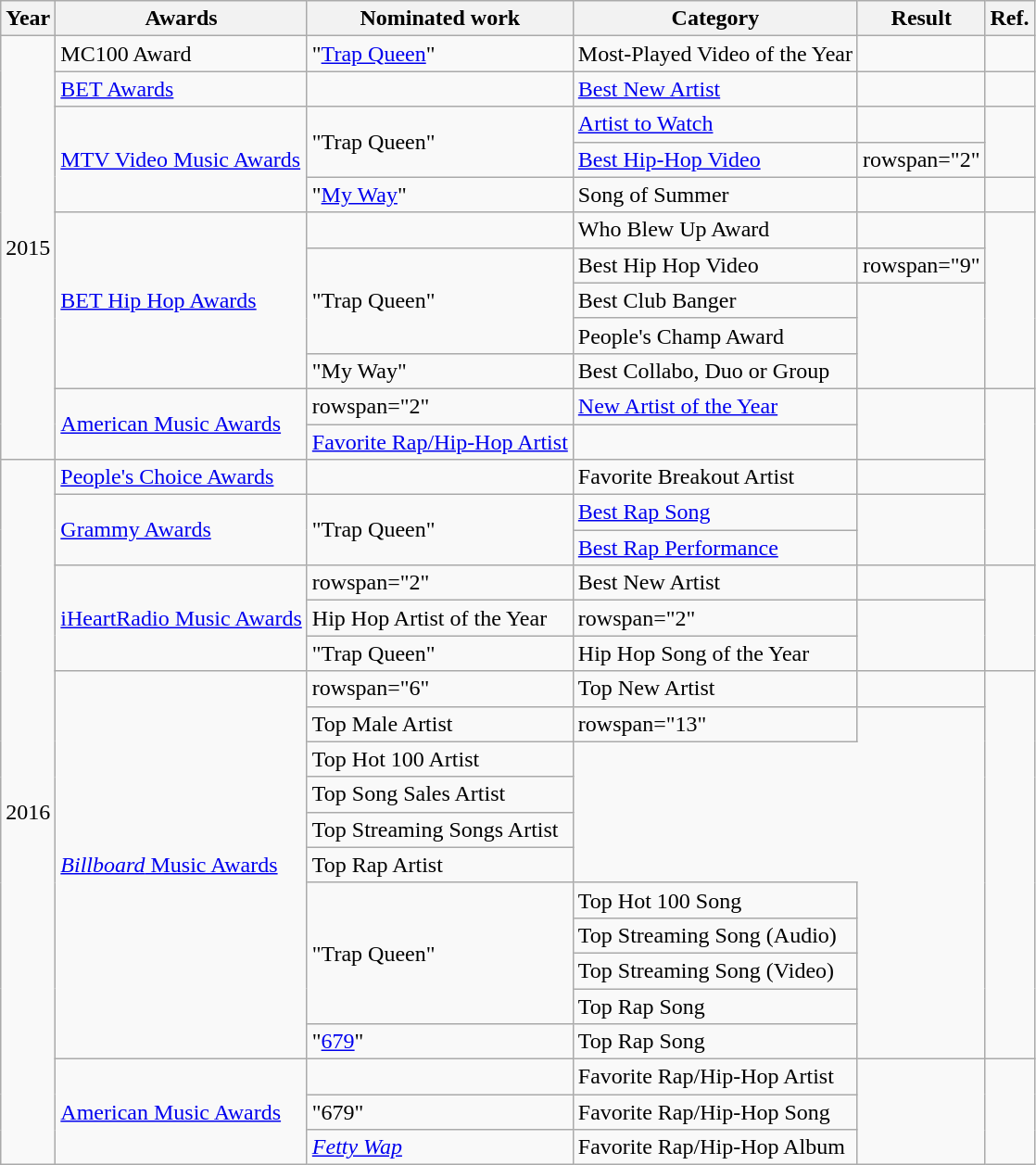<table class="wikitable">
<tr>
<th>Year</th>
<th>Awards</th>
<th>Nominated work</th>
<th>Category</th>
<th>Result</th>
<th>Ref.</th>
</tr>
<tr>
<td rowspan="12">2015</td>
<td>MC100 Award </td>
<td>"<a href='#'>Trap Queen</a>"</td>
<td>Most-Played Video of the Year</td>
<td></td>
<td style="text-align:center;"></td>
</tr>
<tr>
<td><a href='#'>BET Awards</a></td>
<td></td>
<td><a href='#'>Best New Artist</a></td>
<td></td>
<td style="text-align:center;"></td>
</tr>
<tr>
<td rowspan="3"><a href='#'>MTV Video Music Awards</a></td>
<td rowspan="2">"Trap Queen"</td>
<td><a href='#'>Artist to Watch</a></td>
<td></td>
<td style="text-align:center;" rowspan="2"></td>
</tr>
<tr>
<td><a href='#'>Best Hip-Hop Video</a></td>
<td>rowspan="2" </td>
</tr>
<tr>
<td>"<a href='#'>My Way</a>"</td>
<td>Song of Summer</td>
<td style="text-align:center;"></td>
</tr>
<tr>
<td rowspan="5"><a href='#'>BET Hip Hop Awards</a></td>
<td></td>
<td>Who Blew Up Award</td>
<td></td>
<td style="text-align:center;" rowspan="5"></td>
</tr>
<tr>
<td rowspan="3">"Trap Queen"</td>
<td>Best Hip Hop Video</td>
<td>rowspan="9" </td>
</tr>
<tr>
<td>Best Club Banger</td>
</tr>
<tr>
<td>People's Champ Award</td>
</tr>
<tr>
<td>"My Way" </td>
<td>Best Collabo, Duo or Group</td>
</tr>
<tr>
<td rowspan="2"><a href='#'>American Music Awards</a></td>
<td>rowspan="2" </td>
<td><a href='#'>New Artist of the Year</a></td>
<td style="text-align:center;" rowspan="2"></td>
</tr>
<tr>
<td><a href='#'>Favorite Rap/Hip-Hop Artist</a></td>
</tr>
<tr>
<td rowspan="20">2016</td>
<td><a href='#'>People's Choice Awards</a></td>
<td></td>
<td>Favorite Breakout Artist</td>
<td style="text-align:center;"></td>
</tr>
<tr>
<td rowspan="2"><a href='#'>Grammy Awards</a></td>
<td rowspan="2">"Trap Queen"</td>
<td><a href='#'>Best Rap Song</a></td>
<td style="text-align:center;" rowspan="2"></td>
</tr>
<tr>
<td><a href='#'>Best Rap Performance</a></td>
</tr>
<tr>
<td rowspan="3"><a href='#'>iHeartRadio Music Awards</a></td>
<td>rowspan="2" </td>
<td>Best New Artist</td>
<td></td>
<td style="text-align:center;" rowspan="3"></td>
</tr>
<tr>
<td>Hip Hop Artist of the Year</td>
<td>rowspan="2" </td>
</tr>
<tr>
<td>"Trap Queen"</td>
<td>Hip Hop Song of the Year</td>
</tr>
<tr>
<td rowspan="11"><a href='#'><em>Billboard</em> Music Awards</a></td>
<td>rowspan="6" </td>
<td>Top New Artist</td>
<td></td>
<td style="text-align:center;" rowspan="11"></td>
</tr>
<tr>
<td>Top Male Artist</td>
<td>rowspan="13" </td>
</tr>
<tr>
<td>Top Hot 100 Artist</td>
</tr>
<tr>
<td>Top Song Sales Artist</td>
</tr>
<tr>
<td>Top Streaming Songs Artist</td>
</tr>
<tr>
<td>Top Rap Artist</td>
</tr>
<tr>
<td rowspan="4">"Trap Queen"</td>
<td>Top Hot 100 Song</td>
</tr>
<tr>
<td>Top Streaming Song (Audio)</td>
</tr>
<tr>
<td>Top Streaming Song (Video)</td>
</tr>
<tr>
<td>Top Rap Song</td>
</tr>
<tr>
<td>"<a href='#'>679</a>" </td>
<td>Top Rap Song</td>
</tr>
<tr>
<td rowspan="3"><a href='#'>American Music Awards</a></td>
<td></td>
<td>Favorite Rap/Hip-Hop Artist</td>
<td style="text-align:center;" rowspan="3"></td>
</tr>
<tr>
<td>"679" </td>
<td>Favorite Rap/Hip-Hop Song</td>
</tr>
<tr>
<td><em><a href='#'>Fetty Wap</a></em></td>
<td>Favorite Rap/Hip-Hop Album</td>
</tr>
</table>
